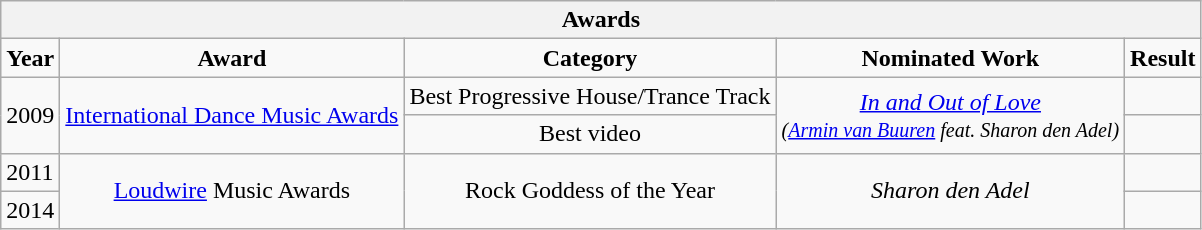<table class="wikitable">
<tr>
<th colspan="5" align="center">Awards</th>
</tr>
<tr>
<td align="center"><strong>Year</strong></td>
<td align="center"><strong>Award</strong></td>
<td align="center"><strong>Category</strong></td>
<td align="center"><strong>Nominated Work</strong></td>
<td><strong>Result</strong></td>
</tr>
<tr>
<td align="center" rowspan="2">2009</td>
<td align="center" rowspan="2"><a href='#'>International Dance Music Awards</a></td>
<td align="center">Best Progressive House/Trance Track</td>
<td align="center" rowspan="2"><em><a href='#'>In and Out of Love</a><br><small>(<a href='#'>Armin van Buuren</a> feat. Sharon den Adel)</small></em></td>
<td></td>
</tr>
<tr>
<td align="center">Best video</td>
<td></td>
</tr>
<tr>
<td>2011</td>
<td align="center" rowspan="2"><a href='#'>Loudwire</a> Music Awards</td>
<td align="center" rowspan="2">Rock Goddess of the Year</td>
<td align="center" rowspan="2"><em>Sharon den Adel</em></td>
<td></td>
</tr>
<tr>
<td>2014</td>
<td></td>
</tr>
</table>
